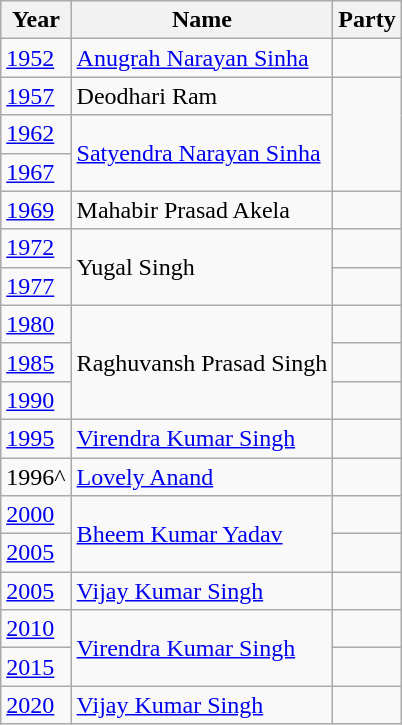<table class="wikitable sortable">
<tr>
<th>Year</th>
<th>Name</th>
<th colspan="2">Party</th>
</tr>
<tr>
<td><a href='#'>1952</a></td>
<td><a href='#'>Anugrah Narayan Sinha</a></td>
<td></td>
</tr>
<tr>
<td><a href='#'>1957</a></td>
<td>Deodhari Ram</td>
</tr>
<tr>
<td><a href='#'>1962</a></td>
<td rowspan="2"><a href='#'>Satyendra Narayan Sinha</a></td>
</tr>
<tr>
<td><a href='#'>1967</a></td>
</tr>
<tr>
<td><a href='#'>1969</a></td>
<td>Mahabir Prasad Akela</td>
<td></td>
</tr>
<tr>
<td><a href='#'>1972</a></td>
<td rowspan="2">Yugal Singh</td>
<td></td>
</tr>
<tr>
<td><a href='#'>1977</a></td>
<td></td>
</tr>
<tr>
<td><a href='#'>1980</a></td>
<td rowspan="3">Raghuvansh Prasad Singh</td>
<td></td>
</tr>
<tr>
<td><a href='#'>1985</a></td>
<td></td>
</tr>
<tr>
<td><a href='#'>1990</a></td>
</tr>
<tr>
<td><a href='#'>1995</a></td>
<td><a href='#'>Virendra Kumar Singh</a></td>
<td></td>
</tr>
<tr>
<td>1996^</td>
<td><a href='#'>Lovely Anand</a></td>
<td></td>
</tr>
<tr>
<td><a href='#'>2000</a></td>
<td rowspan="2"><a href='#'>Bheem Kumar Yadav</a></td>
<td></td>
</tr>
<tr>
<td><a href='#'>2005</a></td>
</tr>
<tr>
<td><a href='#'>2005</a></td>
<td><a href='#'>Vijay Kumar Singh</a></td>
<td></td>
</tr>
<tr>
<td><a href='#'>2010</a></td>
<td rowspan="2"><a href='#'>Virendra Kumar Singh</a></td>
<td></td>
</tr>
<tr>
<td><a href='#'>2015</a></td>
</tr>
<tr>
<td><a href='#'>2020</a></td>
<td><a href='#'>Vijay Kumar Singh</a></td>
<td></td>
</tr>
</table>
